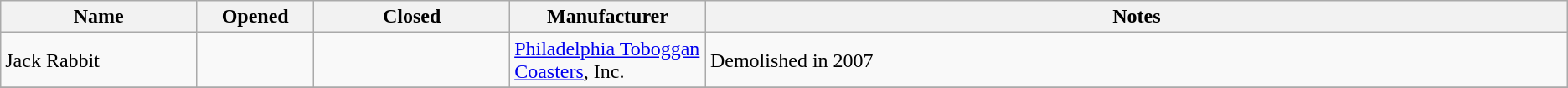<table class="wikitable">
<tr>
<th style="width: 10%;">Name</th>
<th style="width: 6%;">Opened</th>
<th style="width: 10%;">Closed</th>
<th style="width: 10%;">Manufacturer</th>
<th style="width: 44%;">Notes</th>
</tr>
<tr>
<td>Jack Rabbit</td>
<td></td>
<td></td>
<td><a href='#'>Philadelphia Toboggan Coasters</a>, Inc.</td>
<td>Demolished in 2007</td>
</tr>
<tr>
</tr>
</table>
